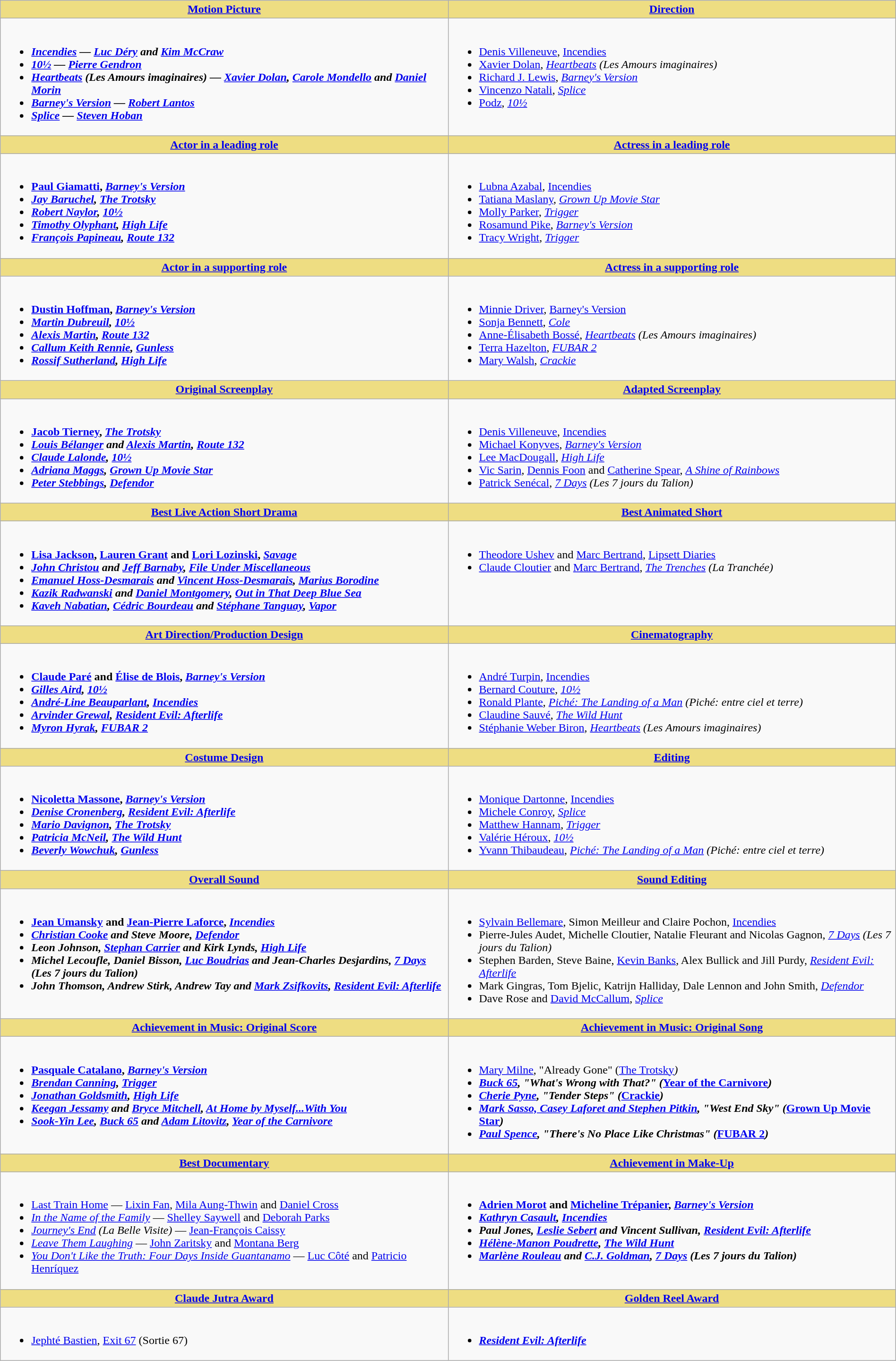<table class=wikitable width="100%">
<tr>
<th style="background:#EEDD82; width:50%"><a href='#'>Motion Picture</a></th>
<th style="background:#EEDD82; width:50%"><a href='#'>Direction</a></th>
</tr>
<tr>
<td valign="top"><br><ul><li> <strong><em><a href='#'>Incendies</a><em> — <a href='#'>Luc Déry</a> and <a href='#'>Kim McCraw</a><strong></li><li></em><a href='#'>10½</a><em> — <a href='#'>Pierre Gendron</a></li><li></em><a href='#'>Heartbeats</a> (Les Amours imaginaires)<em> — <a href='#'>Xavier Dolan</a>, <a href='#'>Carole Mondello</a> and <a href='#'>Daniel Morin</a></li><li></em><a href='#'>Barney's Version</a><em> — <a href='#'>Robert Lantos</a></li><li></em><a href='#'>Splice</a><em> — <a href='#'>Steven Hoban</a></li></ul></td>
<td valign="top"><br><ul><li> </strong><a href='#'>Denis Villeneuve</a>, </em><a href='#'>Incendies</a></em></strong></li><li><a href='#'>Xavier Dolan</a>, <em><a href='#'>Heartbeats</a> (Les Amours imaginaires)</em></li><li><a href='#'>Richard J. Lewis</a>, <em><a href='#'>Barney's Version</a></em></li><li><a href='#'>Vincenzo Natali</a>, <em><a href='#'>Splice</a></em></li><li><a href='#'>Podz</a>, <em><a href='#'>10½</a></em></li></ul></td>
</tr>
<tr>
<th style="background:#EEDD82; width:50%"><a href='#'>Actor in a leading role</a></th>
<th style="background:#EEDD82; width:50%"><a href='#'>Actress in a leading role</a></th>
</tr>
<tr>
<td valign="top"><br><ul><li> <strong><a href='#'>Paul Giamatti</a>, <em><a href='#'>Barney's Version</a><strong><em></li><li><a href='#'>Jay Baruchel</a>, </em><a href='#'>The Trotsky</a><em></li><li><a href='#'>Robert Naylor</a>, </em><a href='#'>10½</a><em></li><li><a href='#'>Timothy Olyphant</a>, </em><a href='#'>High Life</a><em></li><li><a href='#'>François Papineau</a>, </em><a href='#'>Route 132</a><em></li></ul></td>
<td valign="top"><br><ul><li> </strong><a href='#'>Lubna Azabal</a>, </em><a href='#'>Incendies</a></em></strong></li><li><a href='#'>Tatiana Maslany</a>, <em><a href='#'>Grown Up Movie Star</a></em></li><li><a href='#'>Molly Parker</a>, <em><a href='#'>Trigger</a></em></li><li><a href='#'>Rosamund Pike</a>, <em><a href='#'>Barney's Version</a></em></li><li><a href='#'>Tracy Wright</a>, <em><a href='#'>Trigger</a></em></li></ul></td>
</tr>
<tr>
<th style="background:#EEDD82; width:50%"><a href='#'>Actor in a supporting role</a></th>
<th style="background:#EEDD82; width:50%"><a href='#'>Actress in a supporting role</a></th>
</tr>
<tr>
<td valign="top"><br><ul><li> <strong><a href='#'>Dustin Hoffman</a>, <em><a href='#'>Barney's Version</a><strong><em></li><li><a href='#'>Martin Dubreuil</a>, </em><a href='#'>10½</a><em></li><li><a href='#'>Alexis Martin</a>, </em><a href='#'>Route 132</a><em></li><li><a href='#'>Callum Keith Rennie</a>, </em><a href='#'>Gunless</a><em></li><li><a href='#'>Rossif Sutherland</a>, </em><a href='#'>High Life</a><em></li></ul></td>
<td valign="top"><br><ul><li> </strong><a href='#'>Minnie Driver</a>, </em><a href='#'>Barney's Version</a></em></strong></li><li><a href='#'>Sonja Bennett</a>, <em><a href='#'>Cole</a></em></li><li><a href='#'>Anne-Élisabeth Bossé</a>, <em><a href='#'>Heartbeats</a> (Les Amours imaginaires)</em></li><li><a href='#'>Terra Hazelton</a>, <em><a href='#'>FUBAR 2</a></em></li><li><a href='#'>Mary Walsh</a>, <em><a href='#'>Crackie</a></em></li></ul></td>
</tr>
<tr>
<th style="background:#EEDD82; width:50%"><a href='#'>Original Screenplay</a></th>
<th style="background:#EEDD82; width:50%"><a href='#'>Adapted Screenplay</a></th>
</tr>
<tr>
<td valign="top"><br><ul><li> <strong><a href='#'>Jacob Tierney</a>, <em><a href='#'>The Trotsky</a><strong><em></li><li><a href='#'>Louis Bélanger</a> and <a href='#'>Alexis Martin</a>, </em><a href='#'>Route 132</a><em></li><li><a href='#'>Claude Lalonde</a>, </em><a href='#'>10½</a><em></li><li><a href='#'>Adriana Maggs</a>, </em><a href='#'>Grown Up Movie Star</a><em></li><li><a href='#'>Peter Stebbings</a>, </em><a href='#'>Defendor</a><em></li></ul></td>
<td valign="top"><br><ul><li> </strong><a href='#'>Denis Villeneuve</a>, </em><a href='#'>Incendies</a></em></strong></li><li><a href='#'>Michael Konyves</a>, <em><a href='#'>Barney's Version</a></em></li><li><a href='#'>Lee MacDougall</a>, <em><a href='#'>High Life</a></em></li><li><a href='#'>Vic Sarin</a>, <a href='#'>Dennis Foon</a> and <a href='#'>Catherine Spear</a>, <em><a href='#'>A Shine of Rainbows</a></em></li><li><a href='#'>Patrick Senécal</a>, <em><a href='#'>7 Days</a> (Les 7 jours du Talion)</em></li></ul></td>
</tr>
<tr>
<th style="background:#EEDD82; width:50%"><a href='#'>Best Live Action Short Drama</a></th>
<th style="background:#EEDD82; width:50%"><a href='#'>Best Animated Short</a></th>
</tr>
<tr>
<td valign="top"><br><ul><li> <strong><a href='#'>Lisa Jackson</a>, <a href='#'>Lauren Grant</a> and <a href='#'>Lori Lozinski</a>, <em><a href='#'>Savage</a><strong><em></li><li><a href='#'>John Christou</a> and <a href='#'>Jeff Barnaby</a>, </em><a href='#'>File Under Miscellaneous</a><em></li><li><a href='#'>Emanuel Hoss-Desmarais</a> and <a href='#'>Vincent Hoss-Desmarais</a>, </em><a href='#'>Marius Borodine</a><em></li><li><a href='#'>Kazik Radwanski</a> and <a href='#'>Daniel Montgomery</a>, </em><a href='#'>Out in That Deep Blue Sea</a><em></li><li><a href='#'>Kaveh Nabatian</a>, <a href='#'>Cédric Bourdeau</a> and <a href='#'>Stéphane Tanguay</a>, </em><a href='#'>Vapor</a><em></li></ul></td>
<td valign="top"><br><ul><li> </strong><a href='#'>Theodore Ushev</a> and <a href='#'>Marc Bertrand</a>, </em><a href='#'>Lipsett Diaries</a></em></strong></li><li><a href='#'>Claude Cloutier</a> and <a href='#'>Marc Bertrand</a>, <em><a href='#'>The Trenches</a> (La Tranchée)</em></li></ul></td>
</tr>
<tr>
<th style="background:#EEDD82; width:50%"><a href='#'>Art Direction/Production Design</a></th>
<th style="background:#EEDD82; width:50%"><a href='#'>Cinematography</a></th>
</tr>
<tr>
<td valign="top"><br><ul><li> <strong><a href='#'>Claude Paré</a> and <a href='#'>Élise de Blois</a>, <em><a href='#'>Barney's Version</a><strong><em></li><li><a href='#'>Gilles Aird</a>, </em><a href='#'>10½</a><em></li><li><a href='#'>André-Line Beauparlant</a>, </em><a href='#'>Incendies</a><em></li><li><a href='#'>Arvinder Grewal</a>, </em><a href='#'>Resident Evil: Afterlife</a><em></li><li><a href='#'>Myron Hyrak</a>, </em><a href='#'>FUBAR 2</a><em></li></ul></td>
<td valign="top"><br><ul><li> </strong><a href='#'>André Turpin</a>, </em><a href='#'>Incendies</a></em></strong></li><li><a href='#'>Bernard Couture</a>, <em><a href='#'>10½</a></em></li><li><a href='#'>Ronald Plante</a>, <em><a href='#'>Piché: The Landing of a Man</a> (Piché: entre ciel et terre)</em></li><li><a href='#'>Claudine Sauvé</a>, <em><a href='#'>The Wild Hunt</a></em></li><li><a href='#'>Stéphanie Weber Biron</a>, <em><a href='#'>Heartbeats</a> (Les Amours imaginaires)</em></li></ul></td>
</tr>
<tr>
<th style="background:#EEDD82; width:50%"><a href='#'>Costume Design</a></th>
<th style="background:#EEDD82; width:50%"><a href='#'>Editing</a></th>
</tr>
<tr>
<td valign="top"><br><ul><li> <strong><a href='#'>Nicoletta Massone</a>, <em><a href='#'>Barney's Version</a><strong><em></li><li><a href='#'>Denise Cronenberg</a>, </em><a href='#'>Resident Evil: Afterlife</a><em></li><li><a href='#'>Mario Davignon</a>, </em><a href='#'>The Trotsky</a><em></li><li><a href='#'>Patricia McNeil</a>, </em><a href='#'>The Wild Hunt</a><em></li><li><a href='#'>Beverly Wowchuk</a>, </em><a href='#'>Gunless</a><em></li></ul></td>
<td valign="top"><br><ul><li> </strong><a href='#'>Monique Dartonne</a>, </em><a href='#'>Incendies</a></em></strong></li><li><a href='#'>Michele Conroy</a>, <em><a href='#'>Splice</a></em></li><li><a href='#'>Matthew Hannam</a>, <em><a href='#'>Trigger</a></em></li><li><a href='#'>Valérie Héroux</a>, <em><a href='#'>10½</a></em></li><li><a href='#'>Yvann Thibaudeau</a>, <em><a href='#'>Piché: The Landing of a Man</a> (Piché: entre ciel et terre)</em></li></ul></td>
</tr>
<tr>
<th style="background:#EEDD82; width:50%"><a href='#'>Overall Sound</a></th>
<th style="background:#EEDD82; width:50%"><a href='#'>Sound Editing</a></th>
</tr>
<tr>
<td valign="top"><br><ul><li> <strong><a href='#'>Jean Umansky</a> and <a href='#'>Jean-Pierre Laforce</a>, <em><a href='#'>Incendies</a><strong><em></li><li><a href='#'>Christian Cooke</a> and Steve Moore, </em><a href='#'>Defendor</a><em></li><li>Leon Johnson, <a href='#'>Stephan Carrier</a> and Kirk Lynds, </em><a href='#'>High Life</a><em></li><li>Michel Lecoufle, Daniel Bisson, <a href='#'>Luc Boudrias</a> and Jean-Charles Desjardins, </em><a href='#'>7 Days</a> (Les 7 jours du Talion)<em></li><li>John Thomson, Andrew Stirk, Andrew Tay and <a href='#'>Mark Zsifkovits</a>, </em><a href='#'>Resident Evil: Afterlife</a><em></li></ul></td>
<td valign="top"><br><ul><li> </strong><a href='#'>Sylvain Bellemare</a>, Simon Meilleur and Claire Pochon, </em><a href='#'>Incendies</a></em></strong></li><li>Pierre-Jules Audet, Michelle Cloutier, Natalie Fleurant and Nicolas Gagnon, <em><a href='#'>7 Days</a> (Les 7 jours du Talion)</em></li><li>Stephen Barden, Steve Baine, <a href='#'>Kevin Banks</a>, Alex Bullick and Jill Purdy, <em><a href='#'>Resident Evil: Afterlife</a></em></li><li>Mark Gingras, Tom Bjelic, Katrijn Halliday, Dale Lennon and John Smith, <em><a href='#'>Defendor</a></em></li><li>Dave Rose and <a href='#'>David McCallum</a>, <em><a href='#'>Splice</a></em></li></ul></td>
</tr>
<tr>
<th style="background:#EEDD82; width:50%"><a href='#'>Achievement in Music: Original Score</a></th>
<th style="background:#EEDD82; width:50%"><a href='#'>Achievement in Music: Original Song</a></th>
</tr>
<tr>
<td valign="top"><br><ul><li> <strong><a href='#'>Pasquale Catalano</a>, <em><a href='#'>Barney's Version</a><strong><em></li><li><a href='#'>Brendan Canning</a>, </em><a href='#'>Trigger</a><em></li><li><a href='#'>Jonathan Goldsmith</a>, </em><a href='#'>High Life</a><em></li><li><a href='#'>Keegan Jessamy</a> and <a href='#'>Bryce Mitchell</a>, </em><a href='#'>At Home by Myself...With You</a><em></li><li><a href='#'>Sook-Yin Lee</a>, <a href='#'>Buck 65</a> and <a href='#'>Adam Litovitz</a>, </em><a href='#'>Year of the Carnivore</a><em></li></ul></td>
<td valign="top"><br><ul><li> </strong><a href='#'>Mary Milne</a>, "Already Gone" (</em><a href='#'>The Trotsky</a><em>)<strong></li><li><a href='#'>Buck 65</a>, "What's Wrong with That?" (</em><a href='#'>Year of the Carnivore</a><em>)</li><li><a href='#'>Cherie Pyne</a>, "Tender Steps" (</em><a href='#'>Crackie</a><em>)</li><li><a href='#'>Mark Sasso, Casey Laforet and Stephen Pitkin</a>, "West End Sky" (</em><a href='#'>Grown Up Movie Star</a><em>)</li><li><a href='#'>Paul Spence</a>, "There's No Place Like Christmas" (</em><a href='#'>FUBAR 2</a><em>)</li></ul></td>
</tr>
<tr>
<th style="background:#EEDD82; width:50%"><a href='#'>Best Documentary</a></th>
<th style="background:#EEDD82; width:50%"><a href='#'>Achievement in Make-Up</a></th>
</tr>
<tr>
<td valign="top"><br><ul><li> </em></strong><a href='#'>Last Train Home</a></em> — <a href='#'>Lixin Fan</a>, <a href='#'>Mila Aung-Thwin</a> and <a href='#'>Daniel Cross</a></strong></li><li><em><a href='#'>In the Name of the Family</a></em> — <a href='#'>Shelley Saywell</a> and <a href='#'>Deborah Parks</a></li><li><em><a href='#'>Journey's End</a> (La Belle Visite)</em> — <a href='#'>Jean-François Caissy</a></li><li><em><a href='#'>Leave Them Laughing</a></em> — <a href='#'>John Zaritsky</a> and <a href='#'>Montana Berg</a></li><li><em><a href='#'>You Don't Like the Truth: Four Days Inside Guantanamo</a></em> — <a href='#'>Luc Côté</a> and <a href='#'>Patricio Henríquez</a></li></ul></td>
<td valign="top"><br><ul><li> <strong><a href='#'>Adrien Morot</a> and <a href='#'>Micheline Trépanier</a>, <em><a href='#'>Barney's Version</a><strong><em></li><li><a href='#'>Kathryn Casault</a>, </em><a href='#'>Incendies</a><em></li><li>Paul Jones, <a href='#'>Leslie Sebert</a> and Vincent Sullivan, </em><a href='#'>Resident Evil: Afterlife</a><em></li><li><a href='#'>Hélène-Manon Poudrette</a>, </em><a href='#'>The Wild Hunt</a><em></li><li><a href='#'>Marlène Rouleau</a> and <a href='#'>C.J. Goldman</a>, </em><a href='#'>7 Days</a> (Les 7 jours du Talion)<em></li></ul></td>
</tr>
<tr>
<th style="background:#EEDD82; width:50%"><a href='#'>Claude Jutra Award</a></th>
<th style="background:#EEDD82; width:50%"><a href='#'>Golden Reel Award</a></th>
</tr>
<tr>
<td valign="top"><br><ul><li> </strong><a href='#'>Jephté Bastien</a>, </em><a href='#'>Exit 67</a> (Sortie 67)</em></strong></li></ul></td>
<td valign="top"><br><ul><li> <strong><em><a href='#'>Resident Evil: Afterlife</a></em></strong></li></ul></td>
</tr>
</table>
